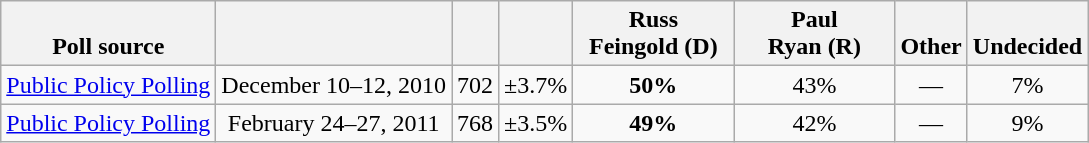<table class="wikitable" style="text-align:center">
<tr style="vertical-align:bottom">
<th>Poll source</th>
<th></th>
<th></th>
<th></th>
<th style="width:100px;">Russ<br>Feingold (D)</th>
<th style="width:100px;">Paul<br> Ryan (R)</th>
<th>Other</th>
<th>Undecided</th>
</tr>
<tr>
<td style="text-align:left"><a href='#'>Public Policy Polling</a></td>
<td>December 10–12, 2010</td>
<td>702</td>
<td>±3.7%</td>
<td><strong>50%</strong></td>
<td>43%</td>
<td>—</td>
<td>7%</td>
</tr>
<tr>
<td style="text-align:left"><a href='#'>Public Policy Polling</a></td>
<td>February 24–27, 2011</td>
<td>768</td>
<td>±3.5%</td>
<td><strong>49%</strong></td>
<td>42%</td>
<td>—</td>
<td>9%</td>
</tr>
</table>
